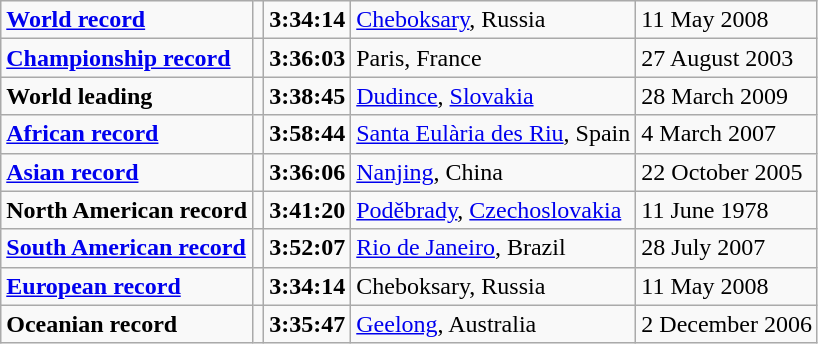<table class="wikitable">
<tr>
<td><strong><a href='#'>World record</a></strong></td>
<td></td>
<td><strong>3:34:14</strong></td>
<td><a href='#'>Cheboksary</a>, Russia</td>
<td>11 May  2008</td>
</tr>
<tr>
<td><strong><a href='#'>Championship record</a></strong></td>
<td></td>
<td><strong>3:36:03</strong></td>
<td>Paris, France</td>
<td>27 August 2003</td>
</tr>
<tr>
<td><strong>World leading</strong></td>
<td></td>
<td><strong>3:38:45</strong></td>
<td><a href='#'>Dudince</a>, <a href='#'>Slovakia</a></td>
<td>28 March 2009</td>
</tr>
<tr>
<td><strong><a href='#'>African record</a></strong></td>
<td></td>
<td><strong>3:58:44</strong></td>
<td><a href='#'>Santa Eulària des Riu</a>, Spain</td>
<td>4 March 2007</td>
</tr>
<tr>
<td><strong><a href='#'>Asian record</a></strong></td>
<td></td>
<td><strong>3:36:06</strong></td>
<td><a href='#'>Nanjing</a>, China</td>
<td>22 October 2005</td>
</tr>
<tr>
<td><strong>North American record</strong></td>
<td></td>
<td><strong>3:41:20</strong></td>
<td><a href='#'>Poděbrady</a>, <a href='#'>Czechoslovakia</a></td>
<td>11 June 1978</td>
</tr>
<tr>
<td><strong><a href='#'>South American record</a></strong></td>
<td></td>
<td><strong>3:52:07</strong></td>
<td><a href='#'>Rio de Janeiro</a>, Brazil</td>
<td>28 July 2007</td>
</tr>
<tr>
<td><strong><a href='#'>European record</a></strong></td>
<td></td>
<td><strong>3:34:14</strong></td>
<td>Cheboksary, Russia</td>
<td>11 May  2008</td>
</tr>
<tr>
<td><strong>Oceanian record</strong></td>
<td></td>
<td><strong>3:35:47</strong></td>
<td><a href='#'>Geelong</a>, Australia</td>
<td>2 December 2006</td>
</tr>
</table>
